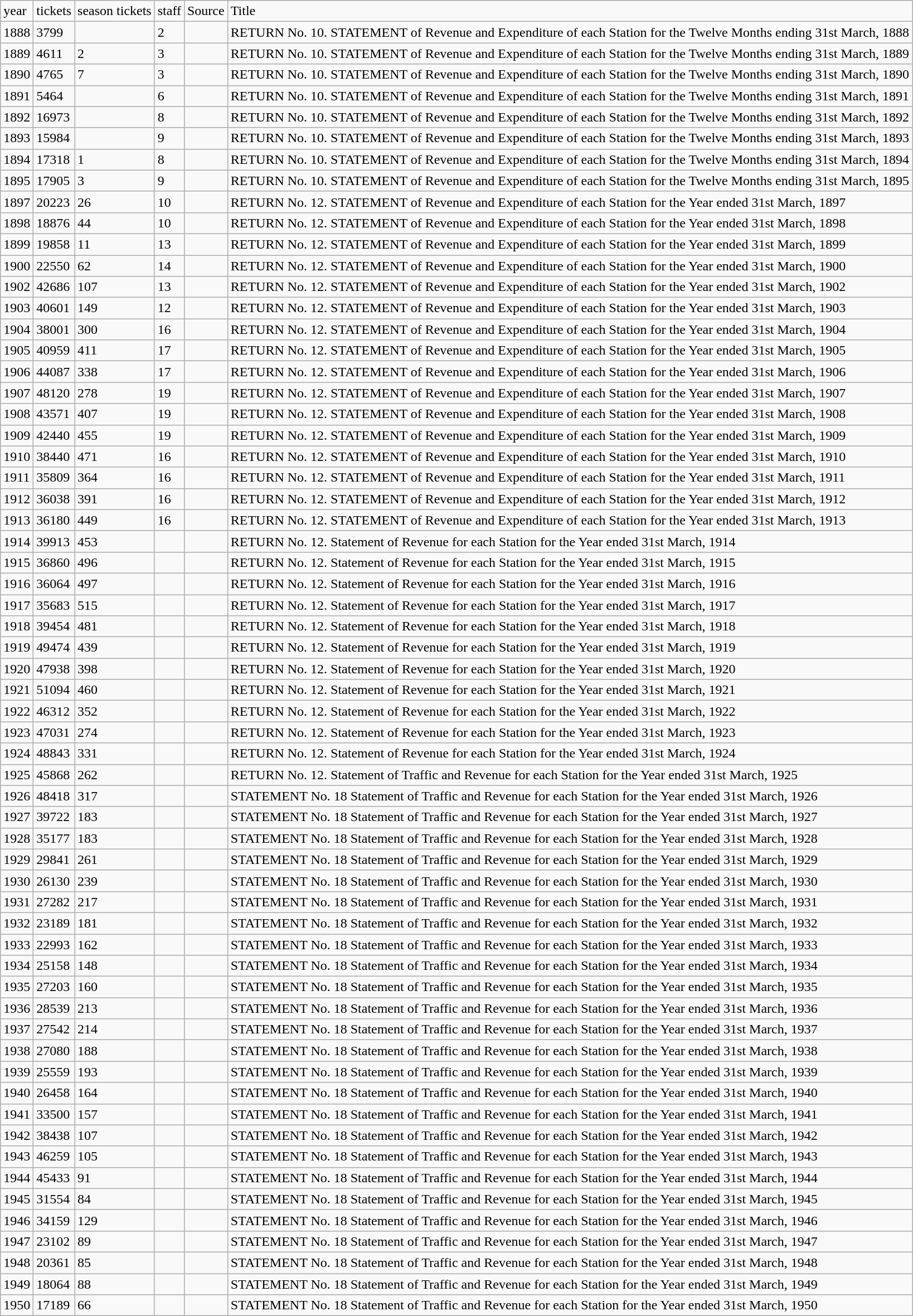<table class="wikitable sortable mw-collapsible mw-collapsed">
<tr>
<td>year</td>
<td>tickets</td>
<td>season tickets</td>
<td>staff</td>
<td>Source</td>
<td>Title</td>
</tr>
<tr>
<td>1888</td>
<td>3799</td>
<td></td>
<td>2</td>
<td></td>
<td>RETURN No. 10. STATEMENT of Revenue and Expenditure of each Station for the Twelve Months ending 31st March, 1888</td>
</tr>
<tr>
<td>1889</td>
<td>4611</td>
<td>2</td>
<td>3</td>
<td></td>
<td>RETURN No. 10. STATEMENT of Revenue and Expenditure of each Station for the Twelve Months ending 31st March, 1889</td>
</tr>
<tr>
<td>1890</td>
<td>4765</td>
<td>7</td>
<td>3</td>
<td></td>
<td>RETURN No. 10. STATEMENT of Revenue and Expenditure of each Station for the Twelve Months ending 31st March, 1890</td>
</tr>
<tr>
<td>1891</td>
<td>5464</td>
<td></td>
<td>6</td>
<td></td>
<td>RETURN No. 10. STATEMENT of Revenue and Expenditure of each Station for the Twelve Months ending 31st March, 1891</td>
</tr>
<tr>
<td>1892</td>
<td>16973</td>
<td></td>
<td>8</td>
<td></td>
<td>RETURN No. 10. STATEMENT of Revenue and Expenditure of each Station for the Twelve Months ending 31st March, 1892</td>
</tr>
<tr>
<td>1893</td>
<td>15984</td>
<td></td>
<td>9</td>
<td></td>
<td>RETURN No. 10. STATEMENT of Revenue and Expenditure of each Station for the Twelve Months ending 31st March, 1893</td>
</tr>
<tr>
<td>1894</td>
<td>17318</td>
<td>1</td>
<td>8</td>
<td></td>
<td>RETURN No. 10. STATEMENT of Revenue and Expenditure of each Station for the Twelve Months ending 31st March, 1894</td>
</tr>
<tr>
<td>1895</td>
<td>17905</td>
<td>3</td>
<td>9</td>
<td></td>
<td>RETURN No. 10. STATEMENT of Revenue and Expenditure of each Station for the Twelve Months ending 31st March, 1895</td>
</tr>
<tr>
<td>1897</td>
<td>20223</td>
<td>26</td>
<td>10</td>
<td></td>
<td>RETURN No. 12. STATEMENT of Revenue and Expenditure of each Station for the Year ended 31st March, 1897</td>
</tr>
<tr>
<td>1898</td>
<td>18876</td>
<td>44</td>
<td>10</td>
<td></td>
<td>RETURN No. 12. STATEMENT of Revenue and Expenditure of each Station for the Year ended 31st March, 1898</td>
</tr>
<tr>
<td>1899</td>
<td>19858</td>
<td>11</td>
<td>13</td>
<td></td>
<td>RETURN No. 12. STATEMENT of Revenue and Expenditure of each Station for the Year ended 31st March, 1899</td>
</tr>
<tr>
<td>1900</td>
<td>22550</td>
<td>62</td>
<td>14</td>
<td></td>
<td>RETURN No. 12. STATEMENT of Revenue and Expenditure of each Station for the Year ended 31st March, 1900</td>
</tr>
<tr>
<td>1902</td>
<td>42686</td>
<td>107</td>
<td>13</td>
<td></td>
<td>RETURN No. 12. STATEMENT of Revenue and Expenditure of each Station for the Year ended 31st March, 1902</td>
</tr>
<tr>
<td>1903</td>
<td>40601</td>
<td>149</td>
<td>12</td>
<td></td>
<td>RETURN No. 12. STATEMENT of Revenue and Expenditure of each Station for the Year ended 31st March, 1903</td>
</tr>
<tr>
<td>1904</td>
<td>38001</td>
<td>300</td>
<td>16</td>
<td></td>
<td>RETURN No. 12. STATEMENT of Revenue and Expenditure of each Station for the Year ended 31st March, 1904</td>
</tr>
<tr>
<td>1905</td>
<td>40959</td>
<td>411</td>
<td>17</td>
<td></td>
<td>RETURN No. 12. STATEMENT of Revenue and Expenditure of each Station for the Year ended 31st March, 1905</td>
</tr>
<tr>
<td>1906</td>
<td>44087</td>
<td>338</td>
<td>17</td>
<td></td>
<td>RETURN No. 12. STATEMENT of Revenue and Expenditure of each Station for the Year ended 31st March, 1906</td>
</tr>
<tr>
<td>1907</td>
<td>48120</td>
<td>278</td>
<td>19</td>
<td></td>
<td>RETURN No. 12. STATEMENT of Revenue and Expenditure of each Station for the Year ended 31st March, 1907</td>
</tr>
<tr>
<td>1908</td>
<td>43571</td>
<td>407</td>
<td>19</td>
<td></td>
<td>RETURN No. 12. STATEMENT of Revenue and Expenditure of each Station for the Year ended 31st March, 1908</td>
</tr>
<tr>
<td>1909</td>
<td>42440</td>
<td>455</td>
<td>19</td>
<td></td>
<td>RETURN No. 12. STATEMENT of Revenue and Expenditure of each Station for the Year ended 31st March, 1909</td>
</tr>
<tr>
<td>1910</td>
<td>38440</td>
<td>471</td>
<td>16</td>
<td></td>
<td>RETURN No. 12. STATEMENT of Revenue and Expenditure of each Station for the Year ended 31st March, 1910</td>
</tr>
<tr>
<td>1911</td>
<td>35809</td>
<td>364</td>
<td>16</td>
<td></td>
<td>RETURN No. 12. STATEMENT of Revenue and Expenditure of each Station for the Year ended 31st March, 1911</td>
</tr>
<tr>
<td>1912</td>
<td>36038</td>
<td>391</td>
<td>16</td>
<td></td>
<td>RETURN No. 12. STATEMENT of Revenue and Expenditure of each Station for the Year ended 31st March, 1912</td>
</tr>
<tr>
<td>1913</td>
<td>36180</td>
<td>449</td>
<td>16</td>
<td></td>
<td>RETURN No. 12. STATEMENT of Revenue and Expenditure of each Station for the Year ended 31st March, 1913</td>
</tr>
<tr>
<td>1914</td>
<td>39913</td>
<td>453</td>
<td></td>
<td></td>
<td>RETURN No. 12. Statement of Revenue for each Station for the Year ended 31st March, 1914</td>
</tr>
<tr>
<td>1915</td>
<td>36860</td>
<td>496</td>
<td></td>
<td></td>
<td>RETURN No. 12. Statement of Revenue for each Station for the Year ended 31st March, 1915</td>
</tr>
<tr>
<td>1916</td>
<td>36064</td>
<td>497</td>
<td></td>
<td></td>
<td>RETURN No. 12. Statement of Revenue for each Station for the Year ended 31st March, 1916</td>
</tr>
<tr>
<td>1917</td>
<td>35683</td>
<td>515</td>
<td></td>
<td></td>
<td>RETURN No. 12. Statement of Revenue for each Station for the Year ended 31st March, 1917</td>
</tr>
<tr>
<td>1918</td>
<td>39454</td>
<td>481</td>
<td></td>
<td></td>
<td>RETURN No. 12. Statement of Revenue for each Station for the Year ended 31st March, 1918</td>
</tr>
<tr>
<td>1919</td>
<td>49474</td>
<td>439</td>
<td></td>
<td></td>
<td>RETURN No. 12. Statement of Revenue for each Station for the Year ended 31st March, 1919</td>
</tr>
<tr>
<td>1920</td>
<td>47938</td>
<td>398</td>
<td></td>
<td></td>
<td>RETURN No. 12. Statement of Revenue for each Station for the Year ended 31st March, 1920</td>
</tr>
<tr>
<td>1921</td>
<td>51094</td>
<td>460</td>
<td></td>
<td></td>
<td>RETURN No. 12. Statement of Revenue for each Station for the Year ended 31st March, 1921</td>
</tr>
<tr>
<td>1922</td>
<td>46312</td>
<td>352</td>
<td></td>
<td></td>
<td>RETURN No. 12. Statement of Revenue for each Station for the Year ended 31st March, 1922</td>
</tr>
<tr>
<td>1923</td>
<td>47031</td>
<td>274</td>
<td></td>
<td></td>
<td>RETURN No. 12. Statement of Revenue for each Station for the Year ended 31st March, 1923</td>
</tr>
<tr>
<td>1924</td>
<td>48843</td>
<td>331</td>
<td></td>
<td></td>
<td>RETURN No. 12. Statement of Revenue for each Station for the Year ended 31st March, 1924</td>
</tr>
<tr>
<td>1925</td>
<td>45868</td>
<td>262</td>
<td></td>
<td></td>
<td>RETURN No. 12. Statement of Traffic and Revenue for each Station for the Year ended 31st March, 1925</td>
</tr>
<tr>
<td>1926</td>
<td>48418</td>
<td>317</td>
<td></td>
<td></td>
<td>STATEMENT No. 18 Statement of Traffic and Revenue for each Station for the Year ended 31st March, 1926</td>
</tr>
<tr>
<td>1927</td>
<td>39722</td>
<td>183</td>
<td></td>
<td></td>
<td>STATEMENT No. 18 Statement of Traffic and Revenue for each Station for the Year ended 31st March, 1927</td>
</tr>
<tr>
<td>1928</td>
<td>35177</td>
<td>183</td>
<td></td>
<td></td>
<td>STATEMENT No. 18 Statement of Traffic and Revenue for each Station for the Year ended 31st March, 1928</td>
</tr>
<tr>
<td>1929</td>
<td>29841</td>
<td>261</td>
<td></td>
<td></td>
<td>STATEMENT No. 18 Statement of Traffic and Revenue for each Station for the Year ended 31st March, 1929</td>
</tr>
<tr>
<td>1930</td>
<td>26130</td>
<td>239</td>
<td></td>
<td></td>
<td>STATEMENT No. 18 Statement of Traffic and Revenue for each Station for the Year ended 31st March, 1930</td>
</tr>
<tr>
<td>1931</td>
<td>27282</td>
<td>217</td>
<td></td>
<td></td>
<td>STATEMENT No. 18 Statement of Traffic and Revenue for each Station for the Year ended 31st March, 1931</td>
</tr>
<tr>
<td>1932</td>
<td>23189</td>
<td>181</td>
<td></td>
<td></td>
<td>STATEMENT No. 18 Statement of Traffic and Revenue for each Station for the Year ended 31st March, 1932</td>
</tr>
<tr>
<td>1933</td>
<td>22993</td>
<td>162</td>
<td></td>
<td></td>
<td>STATEMENT No. 18 Statement of Traffic and Revenue for each Station for the Year ended 31st March, 1933</td>
</tr>
<tr>
<td>1934</td>
<td>25158</td>
<td>148</td>
<td></td>
<td></td>
<td>STATEMENT No. 18 Statement of Traffic and Revenue for each Station for the Year ended 31st March, 1934</td>
</tr>
<tr>
<td>1935</td>
<td>27203</td>
<td>160</td>
<td></td>
<td></td>
<td>STATEMENT No. 18 Statement of Traffic and Revenue for each Station for the Year ended 31st March, 1935</td>
</tr>
<tr>
<td>1936</td>
<td>28539</td>
<td>213</td>
<td></td>
<td></td>
<td>STATEMENT No. 18 Statement of Traffic and Revenue for each Station for the Year ended 31st March, 1936</td>
</tr>
<tr>
<td>1937</td>
<td>27542</td>
<td>214</td>
<td></td>
<td></td>
<td>STATEMENT No. 18 Statement of Traffic and Revenue for each Station for the Year ended 31st March, 1937</td>
</tr>
<tr>
<td>1938</td>
<td>27080</td>
<td>188</td>
<td></td>
<td></td>
<td>STATEMENT No. 18 Statement of Traffic and Revenue for each Station for the Year ended 31st March, 1938</td>
</tr>
<tr>
<td>1939</td>
<td>25559</td>
<td>193</td>
<td></td>
<td></td>
<td>STATEMENT No. 18 Statement of Traffic and Revenue for each Station for the Year ended 31st March, 1939</td>
</tr>
<tr>
<td>1940</td>
<td>26458</td>
<td>164</td>
<td></td>
<td></td>
<td>STATEMENT No. 18 Statement of Traffic and Revenue for each Station for the Year ended 31st March, 1940</td>
</tr>
<tr>
<td>1941</td>
<td>33500</td>
<td>157</td>
<td></td>
<td></td>
<td>STATEMENT No. 18 Statement of Traffic and Revenue for each Station for the Year ended 31st March, 1941</td>
</tr>
<tr>
<td>1942</td>
<td>38438</td>
<td>107</td>
<td></td>
<td></td>
<td>STATEMENT No. 18 Statement of Traffic and Revenue for each Station for the Year ended 31st March, 1942</td>
</tr>
<tr>
<td>1943</td>
<td>46259</td>
<td>105</td>
<td></td>
<td></td>
<td>STATEMENT No. 18 Statement of Traffic and Revenue for each Station for the Year ended 31st March, 1943</td>
</tr>
<tr>
<td>1944</td>
<td>45433</td>
<td>91</td>
<td></td>
<td></td>
<td>STATEMENT No. 18 Statement of Traffic and Revenue for each Station for the Year ended 31st March, 1944</td>
</tr>
<tr>
<td>1945</td>
<td>31554</td>
<td>84</td>
<td></td>
<td></td>
<td>STATEMENT No. 18 Statement of Traffic and Revenue for each Station for the Year ended 31st March, 1945</td>
</tr>
<tr>
<td>1946</td>
<td>34159</td>
<td>129</td>
<td></td>
<td></td>
<td>STATEMENT No. 18 Statement of Traffic and Revenue for each Station for the Year ended 31st March, 1946</td>
</tr>
<tr>
<td>1947</td>
<td>23102</td>
<td>89</td>
<td></td>
<td></td>
<td>STATEMENT No. 18 Statement of Traffic and Revenue for each Station for the Year ended 31st March, 1947</td>
</tr>
<tr>
<td>1948</td>
<td>20361</td>
<td>85</td>
<td></td>
<td></td>
<td>STATEMENT No. 18 Statement of Traffic and Revenue for each Station for the Year ended 31st March, 1948</td>
</tr>
<tr>
<td>1949</td>
<td>18064</td>
<td>88</td>
<td></td>
<td></td>
<td>STATEMENT No. 18 Statement of Traffic and Revenue for each Station for the Year ended 31st March, 1949</td>
</tr>
<tr>
<td>1950</td>
<td>17189</td>
<td>66</td>
<td></td>
<td></td>
<td>STATEMENT No. 18 Statement of Traffic and Revenue for each Station for the Year ended 31st March, 1950</td>
</tr>
</table>
